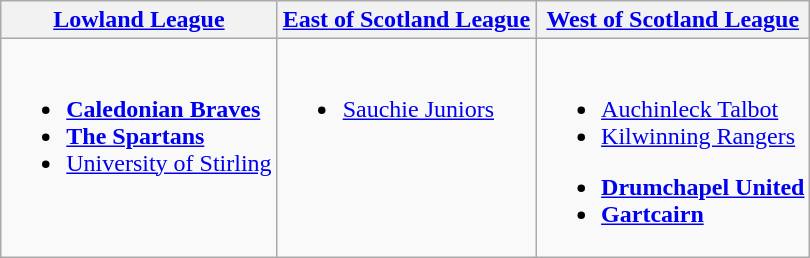<table class="wikitable" style="text-align:left">
<tr>
<th><a href='#'>Lowland League</a></th>
<th><a href='#'>East of Scotland League</a></th>
<th><a href='#'>West of Scotland League</a></th>
</tr>
<tr>
<td valign=top><br><ul><li><strong><a href='#'>Caledonian Braves</a></strong></li><li><strong><a href='#'>The Spartans</a></strong></li><li><a href='#'>University of Stirling</a></li></ul></td>
<td valign=top><br><ul><li><a href='#'>Sauchie Juniors</a></li></ul></td>
<td valign=top><br><ul><li><a href='#'>Auchinleck Talbot</a></li><li><a href='#'>Kilwinning Rangers</a></li></ul><ul><li><strong><a href='#'>Drumchapel United</a></strong></li><li><strong><a href='#'>Gartcairn</a></strong></li></ul></td>
</tr>
</table>
